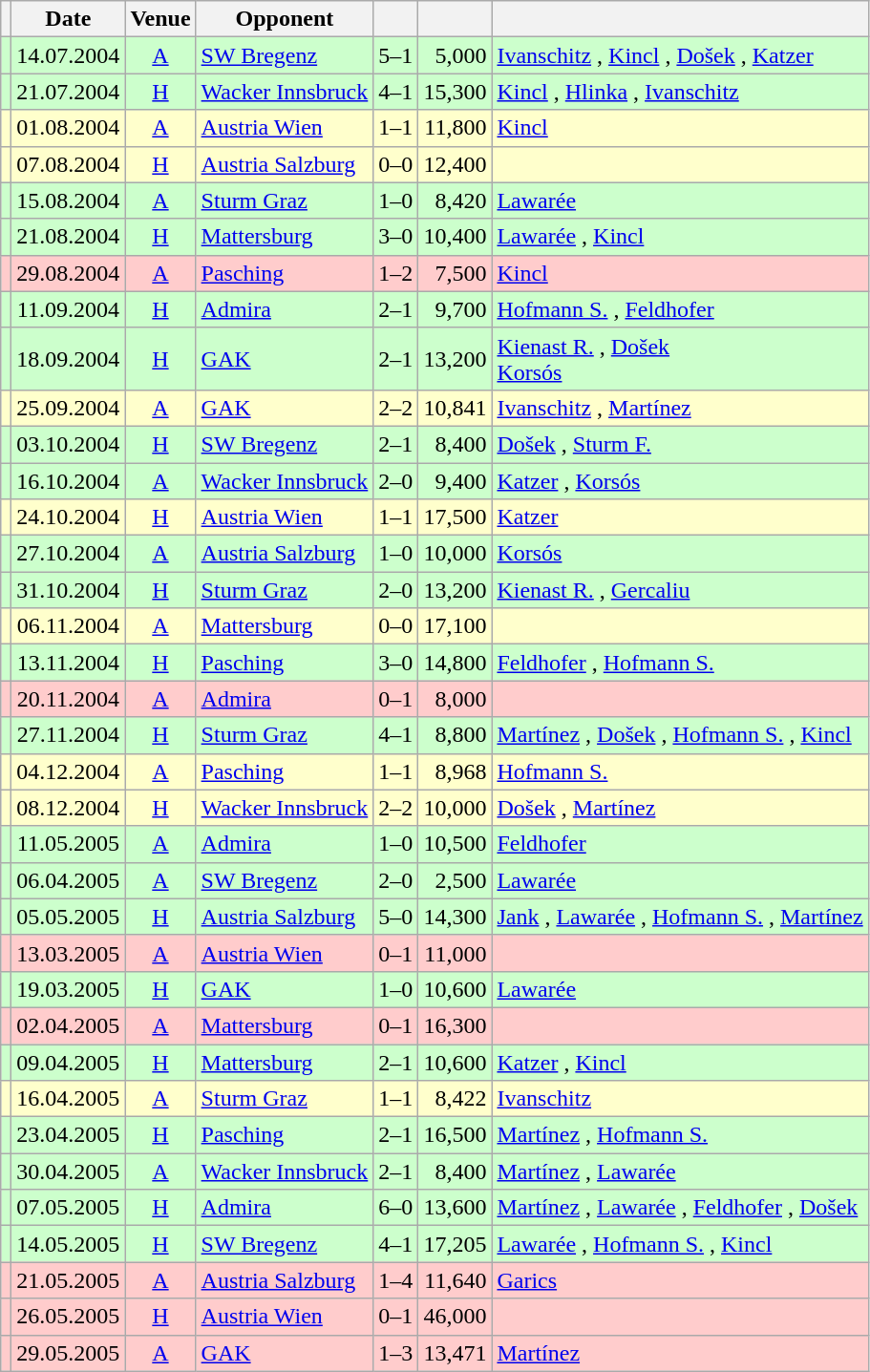<table class="wikitable" Style="text-align: center">
<tr>
<th></th>
<th>Date</th>
<th>Venue</th>
<th>Opponent</th>
<th></th>
<th></th>
<th></th>
</tr>
<tr style="background:#cfc">
<td></td>
<td>14.07.2004</td>
<td><a href='#'>A</a></td>
<td align="left"><a href='#'>SW Bregenz</a></td>
<td>5–1</td>
<td align="right">5,000</td>
<td align="left"><a href='#'>Ivanschitz</a>  , <a href='#'>Kincl</a> , <a href='#'>Došek</a> , <a href='#'>Katzer</a> </td>
</tr>
<tr style="background:#cfc">
<td></td>
<td>21.07.2004</td>
<td><a href='#'>H</a></td>
<td align="left"><a href='#'>Wacker Innsbruck</a></td>
<td>4–1</td>
<td align="right">15,300</td>
<td align="left"><a href='#'>Kincl</a>  , <a href='#'>Hlinka</a> , <a href='#'>Ivanschitz</a> </td>
</tr>
<tr style="background:#ffc">
<td></td>
<td>01.08.2004</td>
<td><a href='#'>A</a></td>
<td align="left"><a href='#'>Austria Wien</a></td>
<td>1–1</td>
<td align="right">11,800</td>
<td align="left"><a href='#'>Kincl</a> </td>
</tr>
<tr style="background:#ffc">
<td></td>
<td>07.08.2004</td>
<td><a href='#'>H</a></td>
<td align="left"><a href='#'>Austria Salzburg</a></td>
<td>0–0</td>
<td align="right">12,400</td>
<td align="left"></td>
</tr>
<tr style="background:#cfc">
<td></td>
<td>15.08.2004</td>
<td><a href='#'>A</a></td>
<td align="left"><a href='#'>Sturm Graz</a></td>
<td>1–0</td>
<td align="right">8,420</td>
<td align="left"><a href='#'>Lawarée</a> </td>
</tr>
<tr style="background:#cfc">
<td></td>
<td>21.08.2004</td>
<td><a href='#'>H</a></td>
<td align="left"><a href='#'>Mattersburg</a></td>
<td>3–0</td>
<td align="right">10,400</td>
<td align="left"><a href='#'>Lawarée</a>  , <a href='#'>Kincl</a> </td>
</tr>
<tr style="background:#fcc">
<td></td>
<td>29.08.2004</td>
<td><a href='#'>A</a></td>
<td align="left"><a href='#'>Pasching</a></td>
<td>1–2</td>
<td align="right">7,500</td>
<td align="left"><a href='#'>Kincl</a> </td>
</tr>
<tr style="background:#cfc">
<td></td>
<td>11.09.2004</td>
<td><a href='#'>H</a></td>
<td align="left"><a href='#'>Admira</a></td>
<td>2–1</td>
<td align="right">9,700</td>
<td align="left"><a href='#'>Hofmann S.</a> , <a href='#'>Feldhofer</a> </td>
</tr>
<tr style="background:#cfc">
<td></td>
<td>18.09.2004</td>
<td><a href='#'>H</a></td>
<td align="left"><a href='#'>GAK</a></td>
<td>2–1</td>
<td align="right">13,200</td>
<td align="left"><a href='#'>Kienast R.</a> , <a href='#'>Došek</a> <br><a href='#'>Korsós</a> </td>
</tr>
<tr style="background:#ffc">
<td></td>
<td>25.09.2004</td>
<td><a href='#'>A</a></td>
<td align="left"><a href='#'>GAK</a></td>
<td>2–2</td>
<td align="right">10,841</td>
<td align="left"><a href='#'>Ivanschitz</a> , <a href='#'>Martínez</a> </td>
</tr>
<tr style="background:#cfc">
<td></td>
<td>03.10.2004</td>
<td><a href='#'>H</a></td>
<td align="left"><a href='#'>SW Bregenz</a></td>
<td>2–1</td>
<td align="right">8,400</td>
<td align="left"><a href='#'>Došek</a> , <a href='#'>Sturm F.</a> </td>
</tr>
<tr style="background:#cfc">
<td></td>
<td>16.10.2004</td>
<td><a href='#'>A</a></td>
<td align="left"><a href='#'>Wacker Innsbruck</a></td>
<td>2–0</td>
<td align="right">9,400</td>
<td align="left"><a href='#'>Katzer</a> , <a href='#'>Korsós</a> </td>
</tr>
<tr style="background:#ffc">
<td></td>
<td>24.10.2004</td>
<td><a href='#'>H</a></td>
<td align="left"><a href='#'>Austria Wien</a></td>
<td>1–1</td>
<td align="right">17,500</td>
<td align="left"><a href='#'>Katzer</a> </td>
</tr>
<tr style="background:#cfc">
<td></td>
<td>27.10.2004</td>
<td><a href='#'>A</a></td>
<td align="left"><a href='#'>Austria Salzburg</a></td>
<td>1–0</td>
<td align="right">10,000</td>
<td align="left"><a href='#'>Korsós</a> </td>
</tr>
<tr style="background:#cfc">
<td></td>
<td>31.10.2004</td>
<td><a href='#'>H</a></td>
<td align="left"><a href='#'>Sturm Graz</a></td>
<td>2–0</td>
<td align="right">13,200</td>
<td align="left"><a href='#'>Kienast R.</a> , <a href='#'>Gercaliu</a> </td>
</tr>
<tr style="background:#ffc">
<td></td>
<td>06.11.2004</td>
<td><a href='#'>A</a></td>
<td align="left"><a href='#'>Mattersburg</a></td>
<td>0–0</td>
<td align="right">17,100</td>
<td align="left"></td>
</tr>
<tr style="background:#cfc">
<td></td>
<td>13.11.2004</td>
<td><a href='#'>H</a></td>
<td align="left"><a href='#'>Pasching</a></td>
<td>3–0</td>
<td align="right">14,800</td>
<td align="left"><a href='#'>Feldhofer</a> , <a href='#'>Hofmann S.</a>  </td>
</tr>
<tr style="background:#fcc">
<td></td>
<td>20.11.2004</td>
<td><a href='#'>A</a></td>
<td align="left"><a href='#'>Admira</a></td>
<td>0–1</td>
<td align="right">8,000</td>
<td align="left"></td>
</tr>
<tr style="background:#cfc">
<td></td>
<td>27.11.2004</td>
<td><a href='#'>H</a></td>
<td align="left"><a href='#'>Sturm Graz</a></td>
<td>4–1</td>
<td align="right">8,800</td>
<td align="left"><a href='#'>Martínez</a> , <a href='#'>Došek</a> , <a href='#'>Hofmann S.</a> , <a href='#'>Kincl</a> </td>
</tr>
<tr style="background:#ffc">
<td></td>
<td>04.12.2004</td>
<td><a href='#'>A</a></td>
<td align="left"><a href='#'>Pasching</a></td>
<td>1–1</td>
<td align="right">8,968</td>
<td align="left"><a href='#'>Hofmann S.</a> </td>
</tr>
<tr style="background:#ffc">
<td></td>
<td>08.12.2004</td>
<td><a href='#'>H</a></td>
<td align="left"><a href='#'>Wacker Innsbruck</a></td>
<td>2–2</td>
<td align="right">10,000</td>
<td align="left"><a href='#'>Došek</a> , <a href='#'>Martínez</a> </td>
</tr>
<tr style="background:#cfc">
<td></td>
<td>11.05.2005</td>
<td><a href='#'>A</a></td>
<td align="left"><a href='#'>Admira</a></td>
<td>1–0</td>
<td align="right">10,500</td>
<td align="left"><a href='#'>Feldhofer</a> </td>
</tr>
<tr style="background:#cfc">
<td></td>
<td>06.04.2005</td>
<td><a href='#'>A</a></td>
<td align="left"><a href='#'>SW Bregenz</a></td>
<td>2–0</td>
<td align="right">2,500</td>
<td align="left"><a href='#'>Lawarée</a>  </td>
</tr>
<tr style="background:#cfc">
<td></td>
<td>05.05.2005</td>
<td><a href='#'>H</a></td>
<td align="left"><a href='#'>Austria Salzburg</a></td>
<td>5–0</td>
<td align="right">14,300</td>
<td align="left"><a href='#'>Jank</a> , <a href='#'>Lawarée</a>  , <a href='#'>Hofmann S.</a> , <a href='#'>Martínez</a> </td>
</tr>
<tr style="background:#fcc">
<td></td>
<td>13.03.2005</td>
<td><a href='#'>A</a></td>
<td align="left"><a href='#'>Austria Wien</a></td>
<td>0–1</td>
<td align="right">11,000</td>
<td align="left"></td>
</tr>
<tr style="background:#cfc">
<td></td>
<td>19.03.2005</td>
<td><a href='#'>H</a></td>
<td align="left"><a href='#'>GAK</a></td>
<td>1–0</td>
<td align="right">10,600</td>
<td align="left"><a href='#'>Lawarée</a> </td>
</tr>
<tr style="background:#fcc">
<td></td>
<td>02.04.2005</td>
<td><a href='#'>A</a></td>
<td align="left"><a href='#'>Mattersburg</a></td>
<td>0–1</td>
<td align="right">16,300</td>
<td align="left"></td>
</tr>
<tr style="background:#cfc">
<td></td>
<td>09.04.2005</td>
<td><a href='#'>H</a></td>
<td align="left"><a href='#'>Mattersburg</a></td>
<td>2–1</td>
<td align="right">10,600</td>
<td align="left"><a href='#'>Katzer</a> , <a href='#'>Kincl</a> </td>
</tr>
<tr style="background:#ffc">
<td></td>
<td>16.04.2005</td>
<td><a href='#'>A</a></td>
<td align="left"><a href='#'>Sturm Graz</a></td>
<td>1–1</td>
<td align="right">8,422</td>
<td align="left"><a href='#'>Ivanschitz</a> </td>
</tr>
<tr style="background:#cfc">
<td></td>
<td>23.04.2005</td>
<td><a href='#'>H</a></td>
<td align="left"><a href='#'>Pasching</a></td>
<td>2–1</td>
<td align="right">16,500</td>
<td align="left"><a href='#'>Martínez</a> , <a href='#'>Hofmann S.</a> </td>
</tr>
<tr style="background:#cfc">
<td></td>
<td>30.04.2005</td>
<td><a href='#'>A</a></td>
<td align="left"><a href='#'>Wacker Innsbruck</a></td>
<td>2–1</td>
<td align="right">8,400</td>
<td align="left"><a href='#'>Martínez</a> , <a href='#'>Lawarée</a> </td>
</tr>
<tr style="background:#cfc">
<td></td>
<td>07.05.2005</td>
<td><a href='#'>H</a></td>
<td align="left"><a href='#'>Admira</a></td>
<td>6–0</td>
<td align="right">13,600</td>
<td align="left"><a href='#'>Martínez</a> , <a href='#'>Lawarée</a>  , <a href='#'>Feldhofer</a> , <a href='#'>Došek</a>  </td>
</tr>
<tr style="background:#cfc">
<td></td>
<td>14.05.2005</td>
<td><a href='#'>H</a></td>
<td align="left"><a href='#'>SW Bregenz</a></td>
<td>4–1</td>
<td align="right">17,205</td>
<td align="left"><a href='#'>Lawarée</a>  , <a href='#'>Hofmann S.</a> , <a href='#'>Kincl</a> </td>
</tr>
<tr style="background:#fcc">
<td></td>
<td>21.05.2005</td>
<td><a href='#'>A</a></td>
<td align="left"><a href='#'>Austria Salzburg</a></td>
<td>1–4</td>
<td align="right">11,640</td>
<td align="left"><a href='#'>Garics</a> </td>
</tr>
<tr style="background:#fcc">
<td></td>
<td>26.05.2005</td>
<td><a href='#'>H</a></td>
<td align="left"><a href='#'>Austria Wien</a></td>
<td>0–1</td>
<td align="right">46,000</td>
<td align="left"></td>
</tr>
<tr style="background:#fcc">
<td></td>
<td>29.05.2005</td>
<td><a href='#'>A</a></td>
<td align="left"><a href='#'>GAK</a></td>
<td>1–3</td>
<td align="right">13,471</td>
<td align="left"><a href='#'>Martínez</a> </td>
</tr>
</table>
